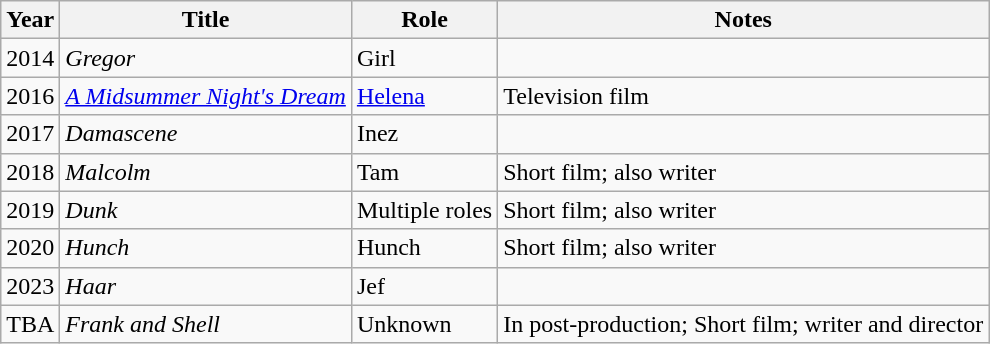<table class="wikitable sortable">
<tr>
<th>Year</th>
<th>Title</th>
<th>Role</th>
<th class="unsortable">Notes</th>
</tr>
<tr>
<td>2014</td>
<td><em>Gregor</em></td>
<td>Girl</td>
<td></td>
</tr>
<tr>
<td>2016</td>
<td><em><a href='#'>A Midsummer Night's Dream</a></em></td>
<td><a href='#'>Helena</a></td>
<td>Television film</td>
</tr>
<tr>
<td>2017</td>
<td><em>Damascene</em></td>
<td>Inez</td>
<td></td>
</tr>
<tr>
<td>2018</td>
<td><em>Malcolm</em></td>
<td>Tam</td>
<td>Short film; also writer</td>
</tr>
<tr>
<td>2019</td>
<td><em>Dunk</em></td>
<td>Multiple roles</td>
<td>Short film; also writer</td>
</tr>
<tr>
<td>2020</td>
<td><em>Hunch</em></td>
<td>Hunch</td>
<td>Short film; also writer</td>
</tr>
<tr>
<td>2023</td>
<td><em>Haar</em></td>
<td>Jef</td>
<td></td>
</tr>
<tr>
<td>TBA</td>
<td><em>Frank and Shell</em></td>
<td>Unknown</td>
<td>In post-production; Short film; writer and director</td>
</tr>
</table>
